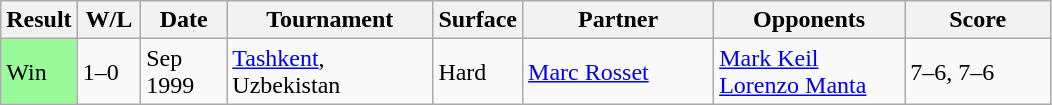<table class="sortable wikitable">
<tr>
<th style="width:40px">Result</th>
<th style="width:35px" class="unsortable">W/L</th>
<th style="width:50px">Date</th>
<th style="width:130px">Tournament</th>
<th style="width:50px">Surface</th>
<th style="width:120px">Partner</th>
<th style="width:120px">Opponents</th>
<th style="width:90px" class="unsortable">Score</th>
</tr>
<tr>
<td style="background:#98fb98;">Win</td>
<td>1–0</td>
<td>Sep 1999</td>
<td><a href='#'>Tashkent</a>, Uzbekistan</td>
<td>Hard</td>
<td> <a href='#'>Marc Rosset</a></td>
<td> <a href='#'>Mark Keil</a> <br>  <a href='#'>Lorenzo Manta</a></td>
<td>7–6, 7–6</td>
</tr>
</table>
